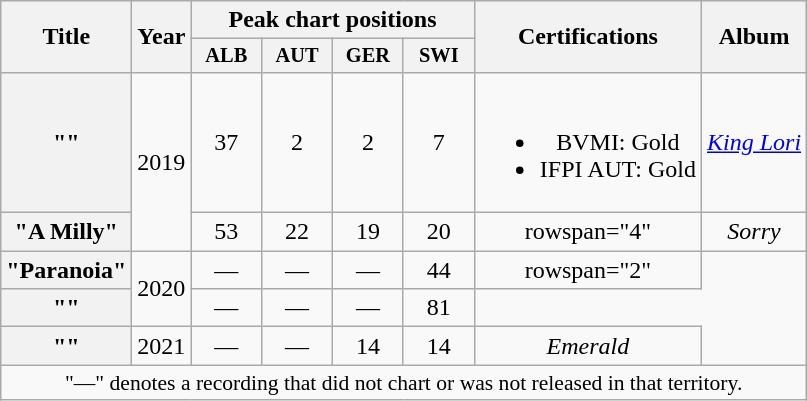<table class="wikitable plainrowheaders" style="text-align:center;">
<tr>
<th scope="col" rowspan="2">Title</th>
<th scope="col" rowspan="2">Year</th>
<th scope="col" colspan="4">Peak chart positions</th>
<th scope="col" rowspan="2">Certifications</th>
<th scope="col" rowspan="2">Album</th>
</tr>
<tr>
<th style="width:3em; font-size:85%;">ALB<br></th>
<th style="width:3em; font-size:85%;">AUT<br></th>
<th style="width:3em; font-size:85%;">GER<br></th>
<th style="width:3em; font-size:85%;">SWI<br></th>
</tr>
<tr>
<th scope="row">""<br></th>
<td rowspan="2">2019</td>
<td>37</td>
<td>2</td>
<td>2</td>
<td>7</td>
<td><br><ul><li>BVMI: Gold</li><li>IFPI AUT: Gold</li></ul></td>
<td><em><a href='#'>King Lori</a></em></td>
</tr>
<tr>
<th scope="row">"A Milly"<br></th>
<td>53</td>
<td>22</td>
<td>19</td>
<td>20</td>
<td>rowspan="4" </td>
<td><em>Sorry</em></td>
</tr>
<tr>
<th scope="row">"Paranoia"<br></th>
<td rowspan="2">2020</td>
<td>—</td>
<td>—</td>
<td>—</td>
<td>44</td>
<td>rowspan="2" </td>
</tr>
<tr>
<th scope="row">""<br></th>
<td>—</td>
<td>—</td>
<td>—</td>
<td>81</td>
</tr>
<tr>
<th scope="row">""<br></th>
<td rowspan="1">2021</td>
<td>—</td>
<td>—</td>
<td>14</td>
<td>14</td>
<td><em>Emerald</em></td>
</tr>
<tr>
<td colspan="18" style="font-size:90%">"—" denotes a recording that did not chart or was not released in that territory.</td>
</tr>
</table>
